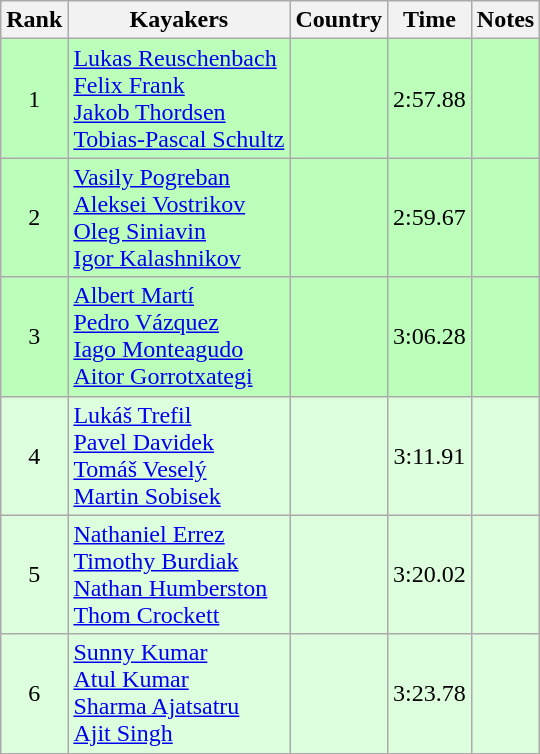<table class="wikitable" style="text-align:center">
<tr>
<th>Rank</th>
<th>Kayakers</th>
<th>Country</th>
<th>Time</th>
<th>Notes</th>
</tr>
<tr bgcolor=bbffbb>
<td>1</td>
<td align="left"><a href='#'>Lukas Reuschenbach</a><br><a href='#'>Felix Frank</a><br><a href='#'>Jakob Thordsen</a><br><a href='#'>Tobias-Pascal Schultz</a></td>
<td align="left"></td>
<td>2:57.88</td>
<td></td>
</tr>
<tr bgcolor=bbffbb>
<td>2</td>
<td align="left"><a href='#'>Vasily Pogreban</a><br><a href='#'>Aleksei Vostrikov</a><br><a href='#'>Oleg Siniavin</a><br><a href='#'>Igor Kalashnikov</a></td>
<td align="left"></td>
<td>2:59.67</td>
<td></td>
</tr>
<tr bgcolor=bbffbb>
<td>3</td>
<td align="left"><a href='#'>Albert Martí</a><br><a href='#'>Pedro Vázquez</a><br><a href='#'>Iago Monteagudo</a><br><a href='#'>Aitor Gorrotxategi</a></td>
<td align="left"></td>
<td>3:06.28</td>
<td></td>
</tr>
<tr bgcolor=ddffdd>
<td>4</td>
<td align="left"><a href='#'>Lukáš Trefil</a><br><a href='#'>Pavel Davidek</a><br><a href='#'>Tomáš Veselý</a><br><a href='#'>Martin Sobisek</a></td>
<td align="left"></td>
<td>3:11.91</td>
<td></td>
</tr>
<tr bgcolor=ddffdd>
<td>5</td>
<td align="left"><a href='#'>Nathaniel Errez</a><br><a href='#'>Timothy Burdiak</a><br><a href='#'>Nathan Humberston</a><br><a href='#'>Thom Crockett</a></td>
<td align="left"></td>
<td>3:20.02</td>
<td></td>
</tr>
<tr bgcolor=ddffdd>
<td>6</td>
<td align="left"><a href='#'>Sunny Kumar</a><br><a href='#'>Atul Kumar</a><br><a href='#'>Sharma Ajatsatru</a><br><a href='#'>Ajit Singh</a></td>
<td align="left"></td>
<td>3:23.78</td>
<td></td>
</tr>
</table>
